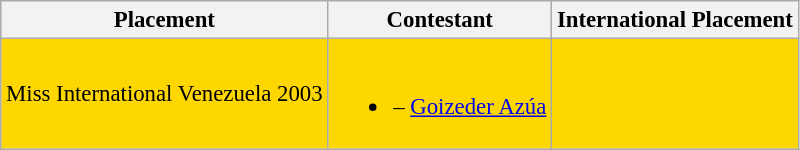<table class="wikitable sortable" style="font-size: 95%;">
<tr>
<th>Placement</th>
<th>Contestant</th>
<th>International Placement</th>
</tr>
<tr style="background-color:gold;">
<td>Miss International Venezuela 2003</td>
<td><br><ul><li> – <a href='#'>Goizeder Azúa</a></li></ul></td>
<td></td>
</tr>
</table>
